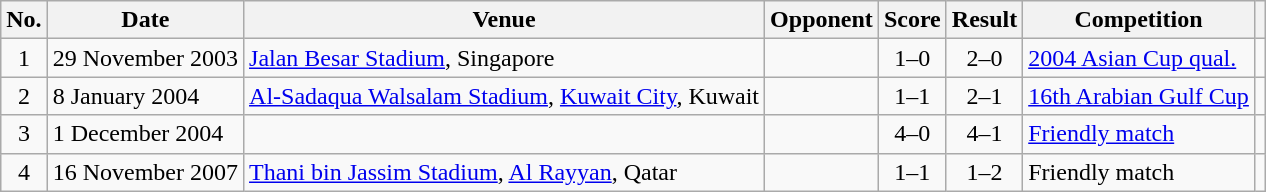<table class="wikitable sortable">
<tr>
<th scope="col">No.</th>
<th scope="col">Date</th>
<th scope="col">Venue</th>
<th scope="col">Opponent</th>
<th scope="col">Score</th>
<th scope="col">Result</th>
<th scope="col">Competition</th>
<th scope="col" class="unsortable"></th>
</tr>
<tr>
<td align="center">1</td>
<td>29 November 2003</td>
<td><a href='#'>Jalan Besar Stadium</a>, Singapore</td>
<td></td>
<td align="center">1–0</td>
<td align="center">2–0</td>
<td><a href='#'>2004 Asian Cup qual.</a></td>
<td></td>
</tr>
<tr>
<td align="center">2</td>
<td>8 January 2004</td>
<td><a href='#'>Al-Sadaqua Walsalam Stadium</a>, <a href='#'>Kuwait City</a>, Kuwait</td>
<td></td>
<td align="center">1–1</td>
<td align="center">2–1</td>
<td><a href='#'>16th Arabian Gulf Cup</a></td>
<td></td>
</tr>
<tr>
<td align="center">3</td>
<td>1 December 2004</td>
<td></td>
<td></td>
<td align="center">4–0</td>
<td align="center">4–1</td>
<td><a href='#'>Friendly match</a></td>
<td></td>
</tr>
<tr>
<td align="center">4</td>
<td>16 November 2007</td>
<td><a href='#'>Thani bin Jassim Stadium</a>, <a href='#'>Al Rayyan</a>, Qatar</td>
<td></td>
<td align="center">1–1</td>
<td align="center">1–2</td>
<td>Friendly match</td>
<td></td>
</tr>
</table>
